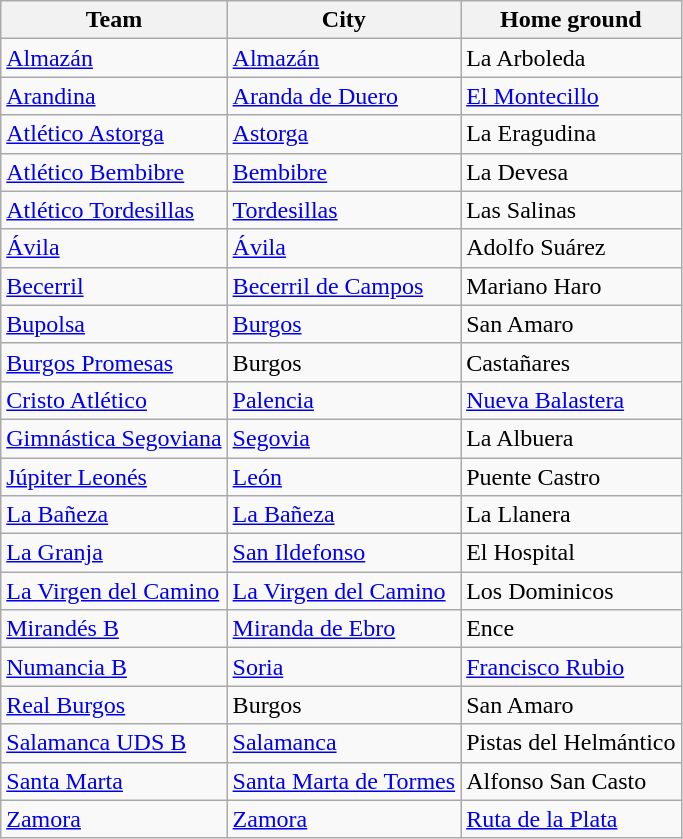<table class="wikitable sortable">
<tr>
<th>Team</th>
<th>City</th>
<th>Home ground</th>
</tr>
<tr>
<td><a href='#'>Almazán</a></td>
<td><a href='#'>Almazán</a></td>
<td>La Arboleda</td>
</tr>
<tr>
<td><a href='#'>Arandina</a></td>
<td><a href='#'>Aranda de Duero</a></td>
<td><a href='#'>El Montecillo</a></td>
</tr>
<tr>
<td><a href='#'>Atlético Astorga</a></td>
<td><a href='#'>Astorga</a></td>
<td>La Eragudina</td>
</tr>
<tr>
<td><a href='#'>Atlético Bembibre</a></td>
<td><a href='#'>Bembibre</a></td>
<td>La Devesa</td>
</tr>
<tr>
<td><a href='#'>Atlético Tordesillas</a></td>
<td><a href='#'>Tordesillas</a></td>
<td>Las Salinas</td>
</tr>
<tr>
<td><a href='#'>Ávila</a></td>
<td><a href='#'>Ávila</a></td>
<td>Adolfo Suárez</td>
</tr>
<tr>
<td><a href='#'>Becerril</a></td>
<td><a href='#'>Becerril de Campos</a></td>
<td>Mariano Haro</td>
</tr>
<tr>
<td><a href='#'>Bupolsa</a></td>
<td><a href='#'>Burgos</a></td>
<td>San Amaro</td>
</tr>
<tr>
<td><a href='#'>Burgos Promesas</a></td>
<td>Burgos</td>
<td>Castañares</td>
</tr>
<tr>
<td><a href='#'>Cristo Atlético</a></td>
<td><a href='#'>Palencia</a></td>
<td><a href='#'>Nueva Balastera</a></td>
</tr>
<tr>
<td><a href='#'>Gimnástica Segoviana</a></td>
<td><a href='#'>Segovia</a></td>
<td>La Albuera</td>
</tr>
<tr>
<td><a href='#'>Júpiter Leonés</a></td>
<td><a href='#'>León</a></td>
<td>Puente Castro</td>
</tr>
<tr>
<td><a href='#'>La Bañeza</a></td>
<td><a href='#'>La Bañeza</a></td>
<td>La Llanera</td>
</tr>
<tr>
<td><a href='#'>La Granja</a></td>
<td><a href='#'>San Ildefonso</a></td>
<td>El Hospital</td>
</tr>
<tr>
<td><a href='#'>La Virgen del Camino</a></td>
<td><a href='#'>La Virgen del Camino</a></td>
<td>Los Dominicos</td>
</tr>
<tr>
<td><a href='#'>Mirandés B</a></td>
<td><a href='#'>Miranda de Ebro</a></td>
<td>Ence</td>
</tr>
<tr>
<td><a href='#'>Numancia B</a></td>
<td><a href='#'>Soria</a></td>
<td><a href='#'>Francisco Rubio</a></td>
</tr>
<tr>
<td><a href='#'>Real Burgos</a></td>
<td>Burgos</td>
<td>San Amaro</td>
</tr>
<tr>
<td><a href='#'>Salamanca UDS B</a></td>
<td><a href='#'>Salamanca</a></td>
<td>Pistas del Helmántico</td>
</tr>
<tr>
<td><a href='#'>Santa Marta</a></td>
<td><a href='#'>Santa Marta de Tormes</a></td>
<td>Alfonso San Casto</td>
</tr>
<tr>
<td><a href='#'>Zamora</a></td>
<td><a href='#'>Zamora</a></td>
<td><a href='#'>Ruta de la Plata</a></td>
</tr>
</table>
